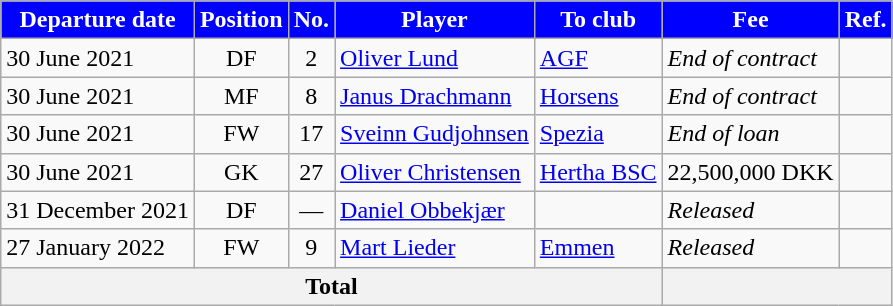<table class="wikitable sortable">
<tr>
<th style="background:#0000ff; color:white;"><strong>Departure date</strong></th>
<th style="background:#0000ff; color:white;"><strong>Position</strong></th>
<th style="background:#0000ff; color:white;"><strong>No.</strong></th>
<th style="background:#0000ff; color:white;"><strong>Player</strong></th>
<th style="background:#0000ff; color:white;"><strong>To club</strong></th>
<th style="background:#0000ff; color:white;"><strong>Fee</strong></th>
<th style="background:#0000ff; color:white;"><strong>Ref.</strong></th>
</tr>
<tr>
<td>30 June 2021</td>
<td style="text-align:center;">DF</td>
<td style="text-align:center;">2</td>
<td style="text-align:left;"> <a href='#'>Oliver Lund</a></td>
<td style="text-align:left;"> <a href='#'>AGF</a></td>
<td><em>End of contract</em></td>
<td></td>
</tr>
<tr>
<td>30 June 2021</td>
<td style="text-align:center;">MF</td>
<td style="text-align:center;">8</td>
<td style="text-align:left;"> <a href='#'>Janus Drachmann</a></td>
<td style="text-align:left;"> <a href='#'>Horsens</a></td>
<td><em>End of contract</em></td>
<td></td>
</tr>
<tr>
<td>30 June 2021</td>
<td style="text-align:center;">FW</td>
<td style="text-align:center;">17</td>
<td style="text-align:left;"> <a href='#'>Sveinn Gudjohnsen</a></td>
<td style="text-align:left;"> <a href='#'>Spezia</a></td>
<td><em>End of loan</em></td>
<td></td>
</tr>
<tr>
<td>30 June 2021</td>
<td style="text-align:center;">GK</td>
<td style="text-align:center;">27</td>
<td style="text-align:left;"> <a href='#'>Oliver Christensen</a></td>
<td style="text-align:left;"> <a href='#'>Hertha BSC</a></td>
<td>22,500,000 DKK</td>
<td></td>
</tr>
<tr>
<td>31 December 2021</td>
<td style="text-align:center;">DF</td>
<td style="text-align:center;">—</td>
<td style="text-align:left;"> <a href='#'>Daniel Obbekjær</a></td>
<td style="text-align:left;"></td>
<td><em>Released</em></td>
<td></td>
</tr>
<tr>
<td>27 January 2022</td>
<td style="text-align:center;">FW</td>
<td style="text-align:center;">9</td>
<td style="text-align:left;"> <a href='#'>Mart Lieder</a></td>
<td style="text-align:left;"> <a href='#'>Emmen</a></td>
<td><em>Released</em></td>
<td></td>
</tr>
<tr>
<th colspan="5">Total</th>
<th colspan="2"></th>
</tr>
</table>
